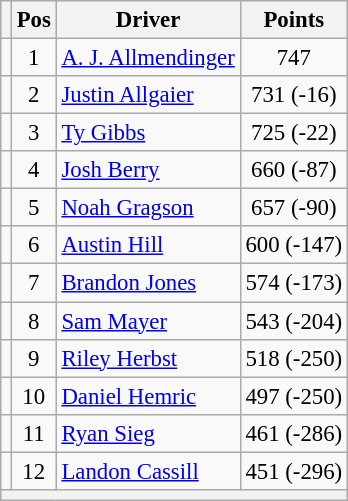<table class="wikitable" style="font-size: 95%;">
<tr>
<th></th>
<th>Pos</th>
<th>Driver</th>
<th>Points</th>
</tr>
<tr>
<td align="left"></td>
<td style="text-align:center;">1</td>
<td><a href='#'>A. J. Allmendinger</a></td>
<td style="text-align:center;">747</td>
</tr>
<tr>
<td align="left"></td>
<td style="text-align:center;">2</td>
<td><a href='#'>Justin Allgaier</a></td>
<td style="text-align:center;">731 (-16)</td>
</tr>
<tr>
<td align="left"></td>
<td style="text-align:center;">3</td>
<td><a href='#'>Ty Gibbs</a></td>
<td style="text-align:center;">725 (-22)</td>
</tr>
<tr>
<td align="left"></td>
<td style="text-align:center;">4</td>
<td><a href='#'>Josh Berry</a></td>
<td style="text-align:center;">660 (-87)</td>
</tr>
<tr>
<td align="left"></td>
<td style="text-align:center;">5</td>
<td><a href='#'>Noah Gragson</a></td>
<td style="text-align:center;">657 (-90)</td>
</tr>
<tr>
<td align="left"></td>
<td style="text-align:center;">6</td>
<td><a href='#'>Austin Hill</a></td>
<td style="text-align:center;">600 (-147)</td>
</tr>
<tr>
<td align="left"></td>
<td style="text-align:center;">7</td>
<td><a href='#'>Brandon Jones</a></td>
<td style="text-align:center;">574 (-173)</td>
</tr>
<tr>
<td align="left"></td>
<td style="text-align:center;">8</td>
<td><a href='#'>Sam Mayer</a></td>
<td style="text-align:center;">543 (-204)</td>
</tr>
<tr>
<td align="left"></td>
<td style="text-align:center;">9</td>
<td><a href='#'>Riley Herbst</a></td>
<td style="text-align:center;">518 (-250)</td>
</tr>
<tr>
<td align="left"></td>
<td style="text-align:center;">10</td>
<td><a href='#'>Daniel Hemric</a></td>
<td style="text-align:center;">497 (-250)</td>
</tr>
<tr>
<td align="left"></td>
<td style="text-align:center;">11</td>
<td><a href='#'>Ryan Sieg</a></td>
<td style="text-align:center;">461 (-286)</td>
</tr>
<tr>
<td align="left"></td>
<td style="text-align:center;">12</td>
<td><a href='#'>Landon Cassill</a></td>
<td style="text-align:center;">451 (-296)</td>
</tr>
<tr class="sortbottom">
<th colspan="9"></th>
</tr>
</table>
